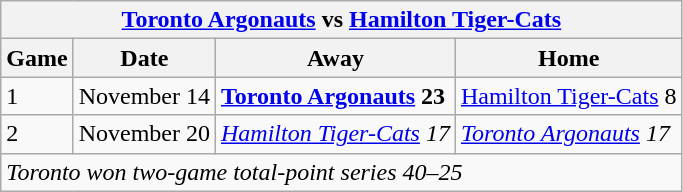<table class="wikitable">
<tr>
<th colspan="4"><a href='#'>Toronto Argonauts</a> vs <a href='#'>Hamilton Tiger-Cats</a></th>
</tr>
<tr>
<th>Game</th>
<th>Date</th>
<th>Away</th>
<th>Home</th>
</tr>
<tr>
<td>1</td>
<td>November 14</td>
<td><strong><a href='#'>Toronto Argonauts</a> 23</strong></td>
<td><a href='#'>Hamilton Tiger-Cats</a> 8</td>
</tr>
<tr>
<td>2</td>
<td>November 20</td>
<td><em><a href='#'>Hamilton Tiger-Cats</a> 17</em></td>
<td><em><a href='#'>Toronto Argonauts</a> 17</em></td>
</tr>
<tr>
<td colspan="4"><em>Toronto won two-game total-point series 40–25</em></td>
</tr>
</table>
